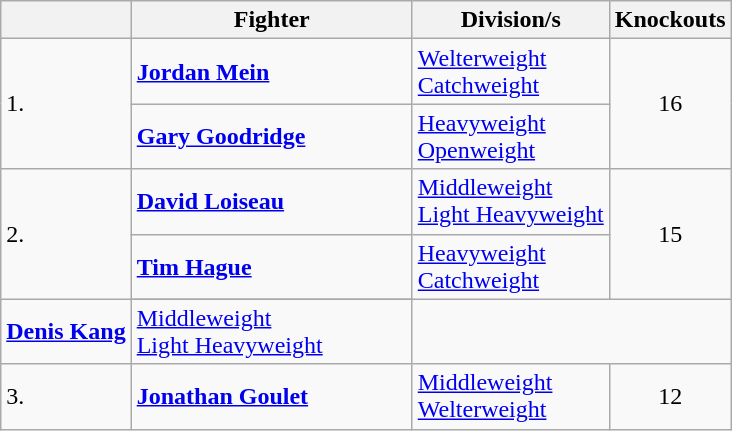<table class=wikitable>
<tr>
<th></th>
<th width=180>Fighter</th>
<th>Division/s</th>
<th>Knockouts</th>
</tr>
<tr>
<td rowspan=2>1.</td>
<td> <strong><a href='#'>Jordan Mein</a></strong></td>
<td><a href='#'>Welterweight</a><br> <a href='#'>Catchweight</a></td>
<td rowspan=2 style="text-align:center;">16</td>
</tr>
<tr>
<td> <strong><a href='#'>Gary Goodridge</a></strong></td>
<td><a href='#'>Heavyweight</a><br> <a href='#'>Openweight</a></td>
</tr>
<tr>
<td rowspan=3>2.</td>
<td> <strong><a href='#'>David Loiseau</a></strong></td>
<td><a href='#'>Middleweight</a><br><a href='#'>Light Heavyweight</a></td>
<td rowspan=3 style="text-align:center;">15</td>
</tr>
<tr>
<td> <strong><a href='#'>Tim Hague</a></strong></td>
<td><a href='#'>Heavyweight</a><br> <a href='#'>Catchweight</a></td>
</tr>
<tr>
</tr>
<tr>
<td> <strong><a href='#'>Denis Kang</a></strong></td>
<td><a href='#'>Middleweight</a><br> <a href='#'>Light Heavyweight</a></td>
</tr>
<tr>
<td>3.</td>
<td> <strong><a href='#'>Jonathan Goulet</a></strong></td>
<td><a href='#'>Middleweight</a><br> <a href='#'>Welterweight</a></td>
<td style="text-align:center;">12</td>
</tr>
</table>
